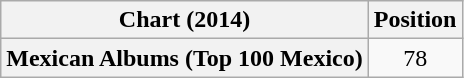<table class="wikitable plainrowheaders" style="text-align:center">
<tr>
<th scope="col">Chart (2014)</th>
<th scope="col">Position</th>
</tr>
<tr>
<th scope="row">Mexican Albums (Top 100 Mexico)</th>
<td>78</td>
</tr>
</table>
